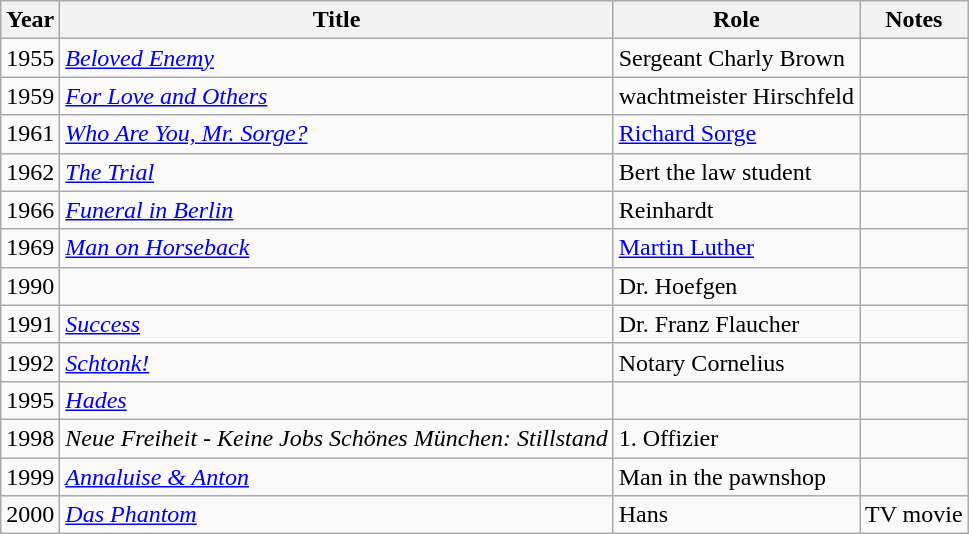<table class="wikitable sortable">
<tr>
<th>Year</th>
<th>Title</th>
<th>Role</th>
<th class="unsortable">Notes</th>
</tr>
<tr>
<td>1955</td>
<td><em><a href='#'>Beloved Enemy</a></em></td>
<td>Sergeant Charly Brown</td>
<td></td>
</tr>
<tr>
<td>1959</td>
<td><em><a href='#'>For Love and Others</a></em></td>
<td>wachtmeister Hirschfeld</td>
<td></td>
</tr>
<tr>
<td>1961</td>
<td><em><a href='#'>Who Are You, Mr. Sorge?</a></em></td>
<td><a href='#'>Richard Sorge</a></td>
<td></td>
</tr>
<tr>
<td>1962</td>
<td><em><a href='#'>The Trial</a></em></td>
<td>Bert the law student</td>
<td></td>
</tr>
<tr>
<td>1966</td>
<td><em><a href='#'>Funeral in Berlin</a></em></td>
<td>Reinhardt</td>
<td></td>
</tr>
<tr>
<td>1969</td>
<td><em><a href='#'>Man on Horseback</a></em></td>
<td><a href='#'>Martin Luther</a></td>
<td></td>
</tr>
<tr>
<td>1990</td>
<td><em></em></td>
<td>Dr. Hoefgen</td>
<td></td>
</tr>
<tr>
<td>1991</td>
<td><em><a href='#'>Success</a></em></td>
<td>Dr. Franz Flaucher</td>
<td></td>
</tr>
<tr>
<td>1992</td>
<td><em><a href='#'>Schtonk!</a></em></td>
<td>Notary Cornelius</td>
<td></td>
</tr>
<tr>
<td>1995</td>
<td><em><a href='#'>Hades</a></em></td>
<td></td>
<td></td>
</tr>
<tr>
<td>1998</td>
<td><em>Neue Freiheit - Keine Jobs Schönes München: Stillstand</em></td>
<td>1. Offizier</td>
<td></td>
</tr>
<tr>
<td>1999</td>
<td><em><a href='#'>Annaluise & Anton</a></em></td>
<td>Man in the pawnshop</td>
<td></td>
</tr>
<tr>
<td>2000</td>
<td><em><a href='#'>Das Phantom</a></em></td>
<td>Hans</td>
<td>TV movie</td>
</tr>
</table>
